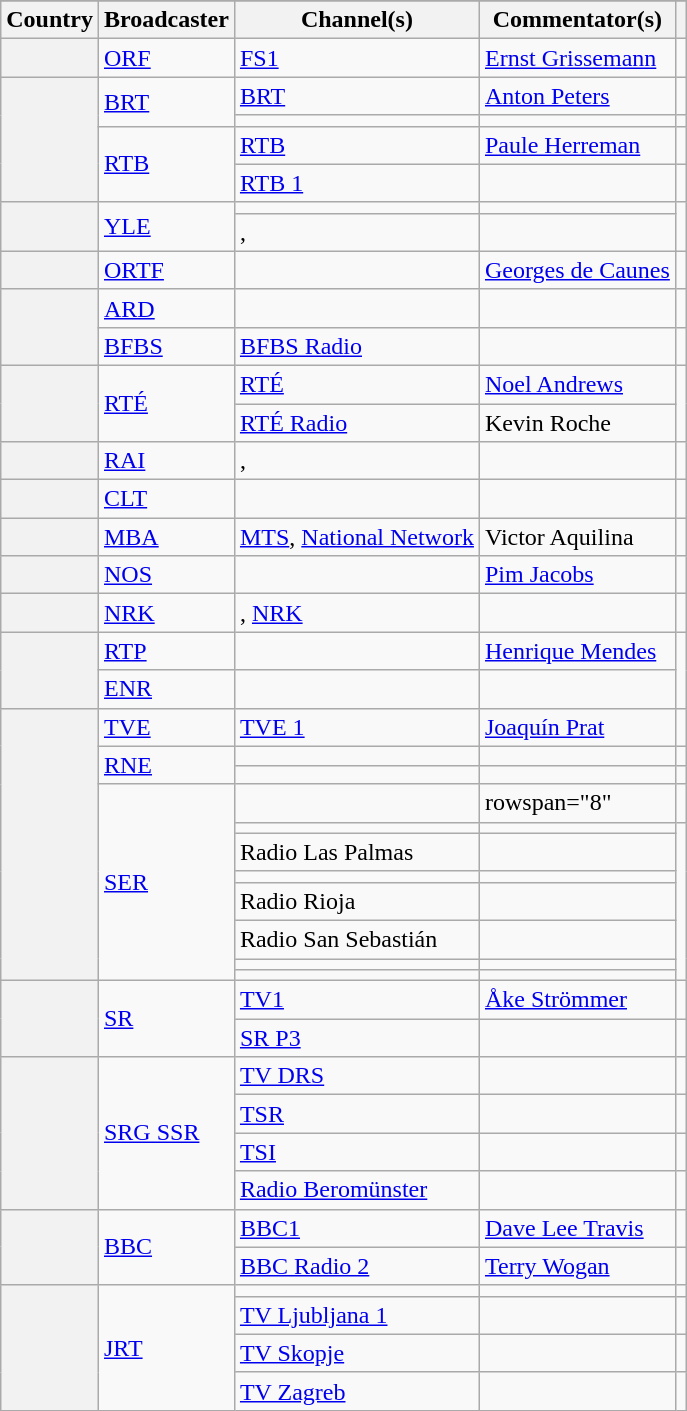<table class="wikitable plainrowheaders">
<tr>
</tr>
<tr>
<th scope="col">Country</th>
<th scope="col">Broadcaster</th>
<th scope="col">Channel(s)</th>
<th scope="col">Commentator(s)</th>
<th scope="col"></th>
</tr>
<tr>
<th scope="row"></th>
<td><a href='#'>ORF</a></td>
<td><a href='#'>FS1</a></td>
<td><a href='#'>Ernst Grissemann</a></td>
<td style="text-align:center"></td>
</tr>
<tr>
<th scope="rowgroup" rowspan="4"></th>
<td rowspan="2"><a href='#'>BRT</a></td>
<td><a href='#'>BRT</a></td>
<td><a href='#'>Anton Peters</a></td>
<td style="text-align:center"></td>
</tr>
<tr>
<td></td>
<td></td>
<td style="text-align:center"></td>
</tr>
<tr>
<td rowspan="2"><a href='#'>RTB</a></td>
<td><a href='#'>RTB</a></td>
<td><a href='#'>Paule Herreman</a></td>
<td style="text-align:center"></td>
</tr>
<tr>
<td><a href='#'>RTB 1</a></td>
<td></td>
<td style="text-align:center"></td>
</tr>
<tr>
<th scope="rowgroup" rowspan="2"></th>
<td rowspan="2"><a href='#'>YLE</a></td>
<td></td>
<td></td>
<td style="text-align:center" rowspan="2"></td>
</tr>
<tr>
<td>, </td>
<td></td>
</tr>
<tr>
<th scope="row"></th>
<td><a href='#'>ORTF</a></td>
<td></td>
<td><a href='#'>Georges de Caunes</a></td>
<td style="text-align:center"></td>
</tr>
<tr>
<th scope="rowgroup" rowspan="2"></th>
<td><a href='#'>ARD</a></td>
<td></td>
<td></td>
<td style="text-align:center"></td>
</tr>
<tr>
<td><a href='#'>BFBS</a></td>
<td><a href='#'>BFBS Radio</a></td>
<td></td>
<td style="text-align:center"></td>
</tr>
<tr>
<th scope="rowgroup" rowspan="2"></th>
<td rowspan="2"><a href='#'>RTÉ</a></td>
<td><a href='#'>RTÉ</a></td>
<td><a href='#'>Noel Andrews</a></td>
<td style="text-align:center" rowspan="2"></td>
</tr>
<tr>
<td><a href='#'>RTÉ Radio</a></td>
<td>Kevin Roche</td>
</tr>
<tr>
<th scope="row"></th>
<td><a href='#'>RAI</a></td>
<td>, </td>
<td></td>
<td style="text-align:center"></td>
</tr>
<tr>
<th scope="row"></th>
<td><a href='#'>CLT</a></td>
<td></td>
<td></td>
<td style="text-align:center"></td>
</tr>
<tr>
<th scope="row"></th>
<td><a href='#'>MBA</a></td>
<td><a href='#'>MTS</a>, <a href='#'>National Network</a></td>
<td>Victor Aquilina</td>
<td style="text-align:center"></td>
</tr>
<tr>
<th scope="row"></th>
<td><a href='#'>NOS</a></td>
<td></td>
<td><a href='#'>Pim Jacobs</a></td>
<td style="text-align:center"></td>
</tr>
<tr>
<th scope="row"></th>
<td><a href='#'>NRK</a></td>
<td>, <a href='#'>NRK</a></td>
<td></td>
<td style="text-align:center"></td>
</tr>
<tr>
<th scope="rowgroup" rowspan="2"></th>
<td><a href='#'>RTP</a></td>
<td></td>
<td><a href='#'>Henrique Mendes</a></td>
<td style="text-align:center" rowspan="2"></td>
</tr>
<tr>
<td><a href='#'>ENR</a></td>
<td></td>
<td></td>
</tr>
<tr>
<th scope="rowgroup" rowspan="11"></th>
<td><a href='#'>TVE</a></td>
<td><a href='#'>TVE 1</a></td>
<td><a href='#'>Joaquín Prat</a></td>
<td style="text-align:center"></td>
</tr>
<tr>
<td rowspan="2"><a href='#'>RNE</a></td>
<td></td>
<td></td>
<td style="text-align:center"></td>
</tr>
<tr>
<td></td>
<td></td>
<td style="text-align:center"></td>
</tr>
<tr>
<td rowspan="8"><a href='#'>SER</a></td>
<td></td>
<td>rowspan="8" </td>
<td style="text-align:center"></td>
</tr>
<tr>
<td></td>
<td style="text-align:center"></td>
</tr>
<tr>
<td>Radio Las Palmas</td>
<td style="text-align:center"></td>
</tr>
<tr>
<td></td>
<td style="text-align:center"></td>
</tr>
<tr>
<td>Radio Rioja</td>
<td style="text-align:center"></td>
</tr>
<tr>
<td>Radio San Sebastián</td>
<td style="text-align:center"></td>
</tr>
<tr>
<td></td>
<td style="text-align:center"></td>
</tr>
<tr>
<td></td>
<td style="text-align:center"></td>
</tr>
<tr>
<th scope="rowgroup" rowspan="2"></th>
<td rowspan="2"><a href='#'>SR</a></td>
<td><a href='#'>TV1</a></td>
<td><a href='#'>Åke Strömmer</a></td>
<td style="text-align:center"></td>
</tr>
<tr>
<td><a href='#'>SR P3</a></td>
<td></td>
<td style="text-align:center"></td>
</tr>
<tr>
<th scope="rowgroup" rowspan="4"></th>
<td rowspan="4"><a href='#'>SRG SSR</a></td>
<td><a href='#'>TV DRS</a></td>
<td></td>
<td style="text-align:center"></td>
</tr>
<tr>
<td><a href='#'>TSR</a></td>
<td></td>
<td style="text-align:center"></td>
</tr>
<tr>
<td><a href='#'>TSI</a></td>
<td></td>
<td style="text-align:center"></td>
</tr>
<tr>
<td><a href='#'>Radio Beromünster</a></td>
<td></td>
<td style="text-align:center"></td>
</tr>
<tr>
<th scope="rowgroup" rowspan="2"></th>
<td rowspan="2"><a href='#'>BBC</a></td>
<td><a href='#'>BBC1</a></td>
<td><a href='#'>Dave Lee Travis</a></td>
<td style="text-align:center"></td>
</tr>
<tr>
<td><a href='#'>BBC Radio 2</a></td>
<td><a href='#'>Terry Wogan</a></td>
<td style="text-align:center"></td>
</tr>
<tr>
<th scope="rowgroup" rowspan="4"></th>
<td rowspan="4"><a href='#'>JRT</a></td>
<td></td>
<td></td>
<td style="text-align:center"></td>
</tr>
<tr>
<td><a href='#'>TV Ljubljana 1</a></td>
<td></td>
<td style="text-align:center"></td>
</tr>
<tr>
<td><a href='#'>TV Skopje</a></td>
<td></td>
<td style="text-align:center"></td>
</tr>
<tr>
<td><a href='#'>TV Zagreb</a></td>
<td></td>
<td style="text-align:center"></td>
</tr>
</table>
